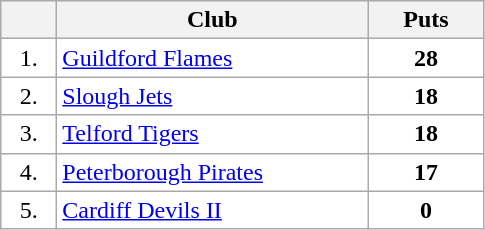<table class="wikitable">
<tr>
<th width="30"></th>
<th width="200">Club</th>
<th width="70">Puts</th>
</tr>
<tr bgcolor="#FFFFFF" align="center">
<td>1.</td>
<td align="left"><a href='#'>Guildford Flames</a></td>
<td><strong>28</strong></td>
</tr>
<tr bgcolor="#FFFFFF" align="center">
<td>2.</td>
<td align="left"><a href='#'>Slough Jets</a></td>
<td><strong>18</strong></td>
</tr>
<tr bgcolor="#FFFFFF" align="center">
<td>3.</td>
<td align="left"><a href='#'>Telford Tigers</a></td>
<td><strong>18</strong></td>
</tr>
<tr bgcolor="#FFFFFF" align="center">
<td>4.</td>
<td align="left"><a href='#'>Peterborough Pirates</a></td>
<td><strong>17</strong></td>
</tr>
<tr bgcolor="#FFFFFF" align="center">
<td>5.</td>
<td align="left"><a href='#'>Cardiff Devils II</a></td>
<td><strong>0</strong></td>
</tr>
</table>
